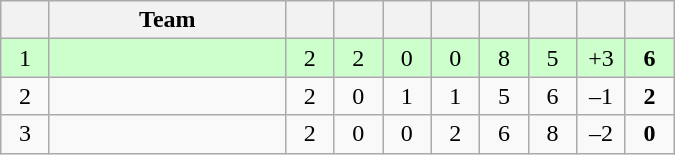<table class="wikitable" style="text-align: center; font-size: 100%;">
<tr>
<th width="25"></th>
<th width="150">Team</th>
<th width="25"></th>
<th width="25"></th>
<th width="25"></th>
<th width="25"></th>
<th width="25"></th>
<th width="25"></th>
<th width="25"></th>
<th width="25"></th>
</tr>
<tr style="background-color: #ccffcc;">
<td>1</td>
<td align=left></td>
<td>2</td>
<td>2</td>
<td>0</td>
<td>0</td>
<td>8</td>
<td>5</td>
<td>+3</td>
<td><strong>6</strong></td>
</tr>
<tr>
<td>2</td>
<td align=left></td>
<td>2</td>
<td>0</td>
<td>1</td>
<td>1</td>
<td>5</td>
<td>6</td>
<td>–1</td>
<td><strong>2</strong></td>
</tr>
<tr>
<td>3</td>
<td align=left></td>
<td>2</td>
<td>0</td>
<td>0</td>
<td>2</td>
<td>6</td>
<td>8</td>
<td>–2</td>
<td><strong>0</strong></td>
</tr>
</table>
